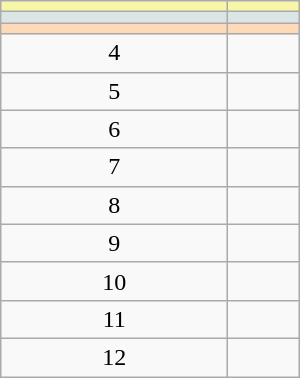<table class="wikitable" style="width:200px;">
<tr style="background:#F7F6A8;">
<td align=center></td>
<td></td>
</tr>
<tr style="background:#DCE5E5;">
<td align=center></td>
<td></td>
</tr>
<tr style="background:#FFDAB9;">
<td align=center></td>
<td></td>
</tr>
<tr>
<td align=center>4</td>
<td></td>
</tr>
<tr>
<td align=center>5</td>
<td></td>
</tr>
<tr>
<td align=center>6</td>
<td></td>
</tr>
<tr>
<td align=center>7</td>
<td></td>
</tr>
<tr>
<td align=center>8</td>
<td></td>
</tr>
<tr>
<td align=center>9</td>
<td></td>
</tr>
<tr>
<td align=center>10</td>
<td></td>
</tr>
<tr>
<td align=center>11</td>
<td></td>
</tr>
<tr>
<td align=center>12</td>
<td></td>
</tr>
</table>
